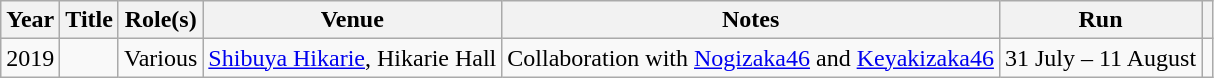<table class="wikitable sortable">
<tr>
<th>Year</th>
<th>Title</th>
<th>Role(s)</th>
<th>Venue</th>
<th>Notes</th>
<th>Run</th>
<th class="unsortable"></th>
</tr>
<tr>
<td>2019</td>
<td></td>
<td>Various</td>
<td><a href='#'>Shibuya Hikarie</a>, Hikarie Hall</td>
<td>Collaboration with <a href='#'>Nogizaka46</a> and <a href='#'>Keyakizaka46</a></td>
<td>31 July – 11 August</td>
<td></td>
</tr>
</table>
